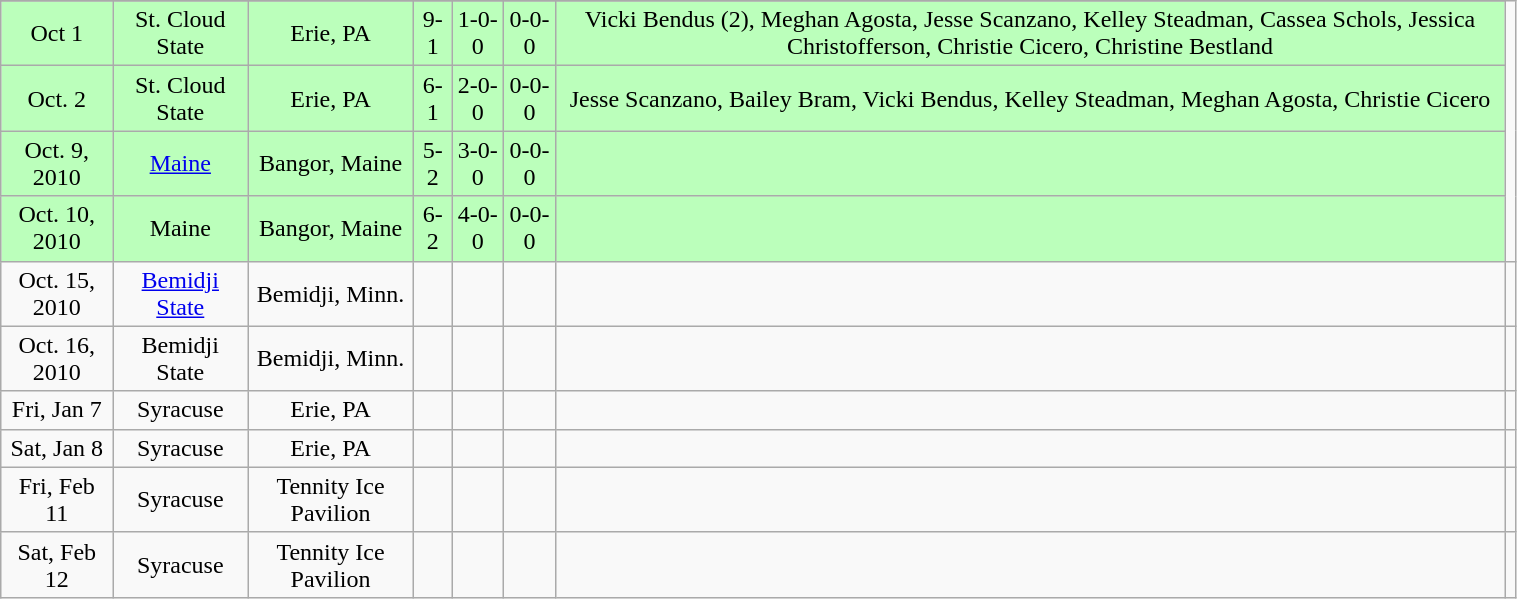<table class="wikitable" style="width:80%;">
<tr>
</tr>
<tr style="text-align:center; background:#bfb;">
<td>Oct 1</td>
<td>St. Cloud State</td>
<td>Erie, PA</td>
<td>9-1</td>
<td>1-0-0</td>
<td>0-0-0</td>
<td>Vicki Bendus (2), Meghan Agosta, Jesse Scanzano, Kelley Steadman, Cassea Schols, Jessica Christofferson, Christie Cicero, Christine Bestland</td>
</tr>
<tr style="text-align:center; background:#bfb;">
<td>Oct. 2</td>
<td>St. Cloud State</td>
<td>Erie, PA</td>
<td>6-1 </td>
<td>2-0-0</td>
<td>0-0-0</td>
<td>Jesse Scanzano, Bailey Bram, Vicki Bendus, Kelley Steadman, Meghan Agosta, Christie Cicero</td>
</tr>
<tr style="text-align:center; background:#bfb;">
<td>Oct. 9, 2010</td>
<td><a href='#'>Maine</a></td>
<td>Bangor, Maine</td>
<td>5-2</td>
<td>3-0-0</td>
<td>0-0-0</td>
<td></td>
</tr>
<tr style="text-align:center; background:#bfb;">
<td>Oct. 10, 2010</td>
<td>Maine</td>
<td>Bangor, Maine</td>
<td>6-2</td>
<td>4-0-0</td>
<td>0-0-0</td>
<td></td>
</tr>
<tr style="text-align:center;" bgcolor="">
<td>Oct. 15, 2010</td>
<td><a href='#'>Bemidji State</a></td>
<td>Bemidji, Minn.</td>
<td></td>
<td></td>
<td></td>
<td></td>
<td></td>
</tr>
<tr style="text-align:center;" bgcolor="">
<td>Oct. 16, 2010</td>
<td>Bemidji State</td>
<td>Bemidji, Minn.</td>
<td></td>
<td></td>
<td></td>
<td></td>
<td></td>
</tr>
<tr style="text-align:center;" bgcolor="">
<td>Fri, Jan 7</td>
<td>Syracuse</td>
<td>Erie, PA</td>
<td></td>
<td></td>
<td></td>
<td></td>
<td></td>
</tr>
<tr style="text-align:center;" bgcolor="">
<td>Sat, Jan 8</td>
<td>Syracuse</td>
<td>Erie, PA</td>
<td></td>
<td></td>
<td></td>
<td></td>
<td></td>
</tr>
<tr style="text-align:center;" bgcolor="">
<td>Fri, Feb 11</td>
<td>Syracuse</td>
<td>Tennity Ice Pavilion</td>
<td></td>
<td></td>
<td></td>
<td></td>
<td></td>
</tr>
<tr style="text-align:center;" bgcolor="">
<td>Sat, Feb 12</td>
<td>Syracuse</td>
<td>Tennity Ice Pavilion</td>
<td></td>
<td></td>
<td></td>
<td></td>
<td></td>
</tr>
</table>
